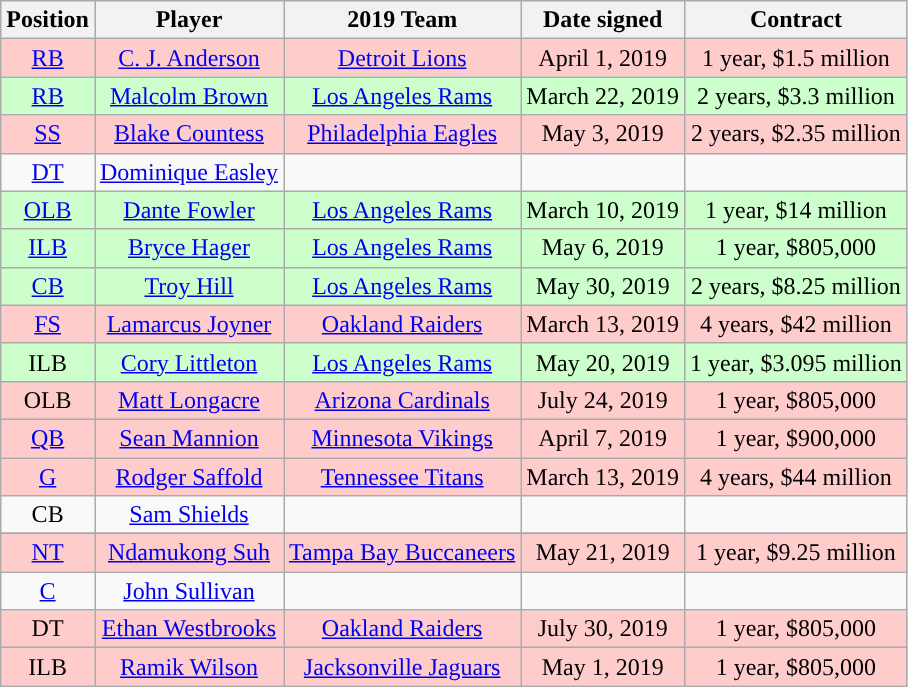<table class="wikitable" style="text-align:center">
<tr>
<th>Position</th>
<th>Player</th>
<th>2019 Team</th>
<th>Date signed</th>
<th>Contract</th>
</tr>
<tr style="background:#fcc">
<td><a href='#'>RB</a></td>
<td><a href='#'>C. J. Anderson</a></td>
<td><a href='#'>Detroit Lions</a></td>
<td>April 1, 2019</td>
<td>1 year, $1.5 million</td>
</tr>
<tr style="background:#cfc">
<td><a href='#'>RB</a></td>
<td><a href='#'>Malcolm Brown</a></td>
<td><a href='#'>Los Angeles Rams</a></td>
<td>March 22, 2019</td>
<td>2 years, $3.3 million</td>
</tr>
<tr style="background:#fcc">
<td><a href='#'>SS</a></td>
<td><a href='#'>Blake Countess</a></td>
<td><a href='#'>Philadelphia Eagles</a></td>
<td>May 3, 2019</td>
<td>2 years, $2.35 million</td>
</tr>
<tr>
<td><a href='#'>DT</a></td>
<td><a href='#'>Dominique Easley</a></td>
<td></td>
<td></td>
<td></td>
</tr>
<tr style="background:#cfc">
<td><a href='#'>OLB</a></td>
<td><a href='#'>Dante Fowler</a></td>
<td><a href='#'>Los Angeles Rams</a></td>
<td>March 10, 2019</td>
<td>1 year, $14 million</td>
</tr>
<tr style="background:#cfc">
<td><a href='#'>ILB</a></td>
<td><a href='#'>Bryce Hager</a></td>
<td><a href='#'>Los Angeles Rams</a></td>
<td>May 6, 2019</td>
<td>1 year, $805,000</td>
</tr>
<tr style="background:#cfc">
<td><a href='#'>CB</a></td>
<td><a href='#'>Troy Hill</a></td>
<td><a href='#'>Los Angeles Rams</a></td>
<td>May 30, 2019</td>
<td>2 years, $8.25 million</td>
</tr>
<tr style="background:#fcc">
<td><a href='#'>FS</a></td>
<td><a href='#'>Lamarcus Joyner</a></td>
<td><a href='#'>Oakland Raiders</a></td>
<td>March 13, 2019</td>
<td>4 years, $42 million</td>
</tr>
<tr style="background:#cfc">
<td>ILB</td>
<td><a href='#'>Cory Littleton</a></td>
<td><a href='#'>Los Angeles Rams</a></td>
<td>May 20, 2019</td>
<td>1 year, $3.095 million</td>
</tr>
<tr style="background:#fcc">
<td>OLB</td>
<td><a href='#'>Matt Longacre</a></td>
<td><a href='#'>Arizona Cardinals</a></td>
<td>July 24, 2019</td>
<td>1 year, $805,000</td>
</tr>
<tr style="background:#fcc">
<td><a href='#'>QB</a></td>
<td><a href='#'>Sean Mannion</a></td>
<td><a href='#'>Minnesota Vikings</a></td>
<td>April 7, 2019</td>
<td>1 year, $900,000</td>
</tr>
<tr style="background:#fcc">
<td><a href='#'>G</a></td>
<td><a href='#'>Rodger Saffold</a></td>
<td><a href='#'>Tennessee Titans</a></td>
<td>March 13, 2019</td>
<td>4 years, $44 million</td>
</tr>
<tr>
<td>CB</td>
<td><a href='#'>Sam Shields</a></td>
<td></td>
<td></td>
<td></td>
</tr>
<tr>
</tr>
<tr style="background:#fcc">
<td><a href='#'>NT</a></td>
<td><a href='#'>Ndamukong Suh</a></td>
<td><a href='#'>Tampa Bay Buccaneers</a></td>
<td>May 21, 2019</td>
<td>1 year, $9.25 million</td>
</tr>
<tr>
<td><a href='#'>C</a></td>
<td><a href='#'>John Sullivan</a></td>
<td></td>
<td></td>
<td></td>
</tr>
<tr style="background:#fcc">
<td>DT</td>
<td><a href='#'>Ethan Westbrooks</a></td>
<td><a href='#'>Oakland Raiders</a></td>
<td>July 30, 2019</td>
<td>1 year, $805,000</td>
</tr>
<tr style="background:#fcc">
<td>ILB</td>
<td><a href='#'>Ramik Wilson</a></td>
<td><a href='#'>Jacksonville Jaguars</a></td>
<td>May 1, 2019</td>
<td>1 year, $805,000</td>
</tr>
</table>
